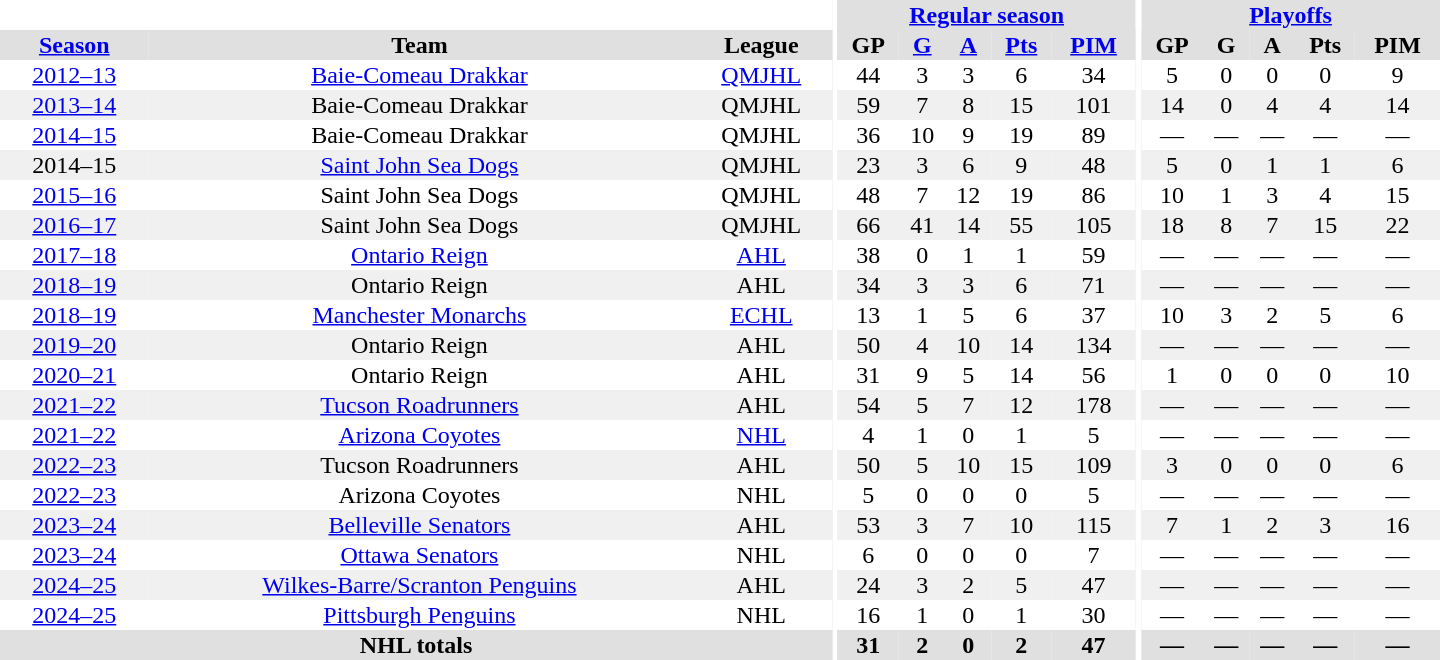<table border="0" cellpadding="1" cellspacing="0" style="text-align:center; width:60em">
<tr bgcolor="#e0e0e0">
<th colspan="3" bgcolor="#ffffff"></th>
<th rowspan="100" bgcolor="#ffffff"></th>
<th colspan="5"><a href='#'>Regular season</a></th>
<th rowspan="100" bgcolor="#ffffff"></th>
<th colspan="5"><a href='#'>Playoffs</a></th>
</tr>
<tr bgcolor="#e0e0e0">
<th><a href='#'>Season</a></th>
<th>Team</th>
<th>League</th>
<th>GP</th>
<th><a href='#'>G</a></th>
<th><a href='#'>A</a></th>
<th><a href='#'>Pts</a></th>
<th><a href='#'>PIM</a></th>
<th>GP</th>
<th>G</th>
<th>A</th>
<th>Pts</th>
<th>PIM</th>
</tr>
<tr>
<td><a href='#'>2012–13</a></td>
<td><a href='#'>Baie-Comeau Drakkar</a></td>
<td><a href='#'>QMJHL</a></td>
<td>44</td>
<td>3</td>
<td>3</td>
<td>6</td>
<td>34</td>
<td>5</td>
<td>0</td>
<td>0</td>
<td>0</td>
<td>9</td>
</tr>
<tr style="background:#f0f0f0;">
<td><a href='#'>2013–14</a></td>
<td>Baie-Comeau Drakkar</td>
<td>QMJHL</td>
<td>59</td>
<td>7</td>
<td>8</td>
<td>15</td>
<td>101</td>
<td>14</td>
<td>0</td>
<td>4</td>
<td>4</td>
<td>14</td>
</tr>
<tr>
<td><a href='#'>2014–15</a></td>
<td>Baie-Comeau Drakkar</td>
<td>QMJHL</td>
<td>36</td>
<td>10</td>
<td>9</td>
<td>19</td>
<td>89</td>
<td>—</td>
<td>—</td>
<td>—</td>
<td>—</td>
<td>—</td>
</tr>
<tr style="background:#f0f0f0;">
<td>2014–15</td>
<td><a href='#'>Saint John Sea Dogs</a></td>
<td>QMJHL</td>
<td>23</td>
<td>3</td>
<td>6</td>
<td>9</td>
<td>48</td>
<td>5</td>
<td>0</td>
<td>1</td>
<td>1</td>
<td>6</td>
</tr>
<tr>
<td><a href='#'>2015–16</a></td>
<td>Saint John Sea Dogs</td>
<td>QMJHL</td>
<td>48</td>
<td>7</td>
<td>12</td>
<td>19</td>
<td>86</td>
<td>10</td>
<td>1</td>
<td>3</td>
<td>4</td>
<td>15</td>
</tr>
<tr style="background:#f0f0f0;">
<td><a href='#'>2016–17</a></td>
<td>Saint John Sea Dogs</td>
<td>QMJHL</td>
<td>66</td>
<td>41</td>
<td>14</td>
<td>55</td>
<td>105</td>
<td>18</td>
<td>8</td>
<td>7</td>
<td>15</td>
<td>22</td>
</tr>
<tr>
<td><a href='#'>2017–18</a></td>
<td><a href='#'>Ontario Reign</a></td>
<td><a href='#'>AHL</a></td>
<td>38</td>
<td>0</td>
<td>1</td>
<td>1</td>
<td>59</td>
<td>—</td>
<td>—</td>
<td>—</td>
<td>—</td>
<td>—</td>
</tr>
<tr style="background:#f0f0f0;">
<td><a href='#'>2018–19</a></td>
<td>Ontario Reign</td>
<td>AHL</td>
<td>34</td>
<td>3</td>
<td>3</td>
<td>6</td>
<td>71</td>
<td>—</td>
<td>—</td>
<td>—</td>
<td>—</td>
<td>—</td>
</tr>
<tr>
<td><a href='#'>2018–19</a></td>
<td><a href='#'>Manchester Monarchs</a></td>
<td><a href='#'>ECHL</a></td>
<td>13</td>
<td>1</td>
<td>5</td>
<td>6</td>
<td>37</td>
<td>10</td>
<td>3</td>
<td>2</td>
<td>5</td>
<td>6</td>
</tr>
<tr style="background:#f0f0f0;">
<td><a href='#'>2019–20</a></td>
<td>Ontario Reign</td>
<td>AHL</td>
<td>50</td>
<td>4</td>
<td>10</td>
<td>14</td>
<td>134</td>
<td>—</td>
<td>—</td>
<td>—</td>
<td>—</td>
<td>—</td>
</tr>
<tr>
<td><a href='#'>2020–21</a></td>
<td>Ontario Reign</td>
<td>AHL</td>
<td>31</td>
<td>9</td>
<td>5</td>
<td>14</td>
<td>56</td>
<td>1</td>
<td>0</td>
<td>0</td>
<td>0</td>
<td>10</td>
</tr>
<tr style="background:#f0f0f0;">
<td><a href='#'>2021–22</a></td>
<td><a href='#'>Tucson Roadrunners</a></td>
<td>AHL</td>
<td>54</td>
<td>5</td>
<td>7</td>
<td>12</td>
<td>178</td>
<td>—</td>
<td>—</td>
<td>—</td>
<td>—</td>
<td>—</td>
</tr>
<tr>
<td><a href='#'>2021–22</a></td>
<td><a href='#'>Arizona Coyotes</a></td>
<td><a href='#'>NHL</a></td>
<td>4</td>
<td>1</td>
<td>0</td>
<td>1</td>
<td>5</td>
<td>—</td>
<td>—</td>
<td>—</td>
<td>—</td>
<td>—</td>
</tr>
<tr style="background:#f0f0f0;">
<td><a href='#'>2022–23</a></td>
<td>Tucson Roadrunners</td>
<td>AHL</td>
<td>50</td>
<td>5</td>
<td>10</td>
<td>15</td>
<td>109</td>
<td>3</td>
<td>0</td>
<td>0</td>
<td>0</td>
<td>6</td>
</tr>
<tr>
<td><a href='#'>2022–23</a></td>
<td>Arizona Coyotes</td>
<td>NHL</td>
<td>5</td>
<td>0</td>
<td>0</td>
<td>0</td>
<td>5</td>
<td>—</td>
<td>—</td>
<td>—</td>
<td>—</td>
<td>—</td>
</tr>
<tr style="background:#f0f0f0;">
<td><a href='#'>2023–24</a></td>
<td><a href='#'>Belleville Senators</a></td>
<td>AHL</td>
<td>53</td>
<td>3</td>
<td>7</td>
<td>10</td>
<td>115</td>
<td>7</td>
<td>1</td>
<td>2</td>
<td>3</td>
<td>16</td>
</tr>
<tr>
<td><a href='#'>2023–24</a></td>
<td><a href='#'>Ottawa Senators</a></td>
<td>NHL</td>
<td>6</td>
<td>0</td>
<td>0</td>
<td>0</td>
<td>7</td>
<td>—</td>
<td>—</td>
<td>—</td>
<td>—</td>
<td>—</td>
</tr>
<tr style="background:#f0f0f0;">
<td><a href='#'>2024–25</a></td>
<td><a href='#'>Wilkes-Barre/Scranton Penguins</a></td>
<td>AHL</td>
<td>24</td>
<td>3</td>
<td>2</td>
<td>5</td>
<td>47</td>
<td>—</td>
<td>—</td>
<td>—</td>
<td>—</td>
<td>—</td>
</tr>
<tr>
<td><a href='#'>2024–25</a></td>
<td><a href='#'>Pittsburgh Penguins</a></td>
<td>NHL</td>
<td>16</td>
<td>1</td>
<td>0</td>
<td>1</td>
<td>30</td>
<td>—</td>
<td>—</td>
<td>—</td>
<td>—</td>
<td>—</td>
</tr>
<tr style="background:#e0e0e0;">
<th colspan="3">NHL totals</th>
<th>31</th>
<th>2</th>
<th>0</th>
<th>2</th>
<th>47</th>
<th>—</th>
<th>—</th>
<th>—</th>
<th>—</th>
<th>—</th>
</tr>
</table>
